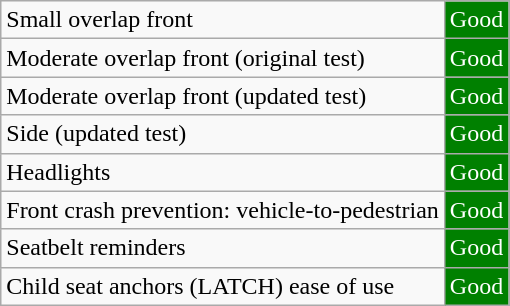<table class="wikitable">
<tr>
<td>Small overlap front</td>
<td style="text-align:center;color:white;background:green">Good</td>
</tr>
<tr>
<td>Moderate overlap front (original test)</td>
<td style="text-align:center;color:white;background:green">Good</td>
</tr>
<tr>
<td>Moderate overlap front (updated test)</td>
<td style="text-align:center;color:white;background:green">Good</td>
</tr>
<tr>
<td>Side (updated test)</td>
<td style="text-align:center;color:white;background:green">Good</td>
</tr>
<tr>
<td>Headlights</td>
<td style="text-align:center;color:white;background:green">Good</td>
</tr>
<tr>
<td>Front crash prevention: vehicle-to-pedestrian</td>
<td style="text-align:center;color:white;background:green">Good</td>
</tr>
<tr>
<td>Seatbelt reminders</td>
<td style="text-align:center;color:white;background:green">Good</td>
</tr>
<tr>
<td>Child seat anchors (LATCH) ease of use</td>
<td style="text-align:center;color:white;background:green">Good</td>
</tr>
</table>
